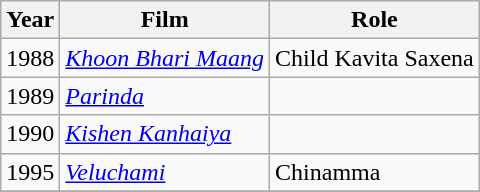<table class="wikitable sortable">
<tr>
<th>Year</th>
<th>Film</th>
<th>Role</th>
</tr>
<tr>
<td>1988</td>
<td><em><a href='#'>Khoon Bhari Maang</a></em></td>
<td>Child Kavita Saxena</td>
</tr>
<tr>
<td>1989</td>
<td><em><a href='#'>Parinda</a></em></td>
<td></td>
</tr>
<tr>
<td>1990</td>
<td><em><a href='#'>Kishen Kanhaiya</a></em></td>
<td></td>
</tr>
<tr>
<td>1995</td>
<td><em><a href='#'>Veluchami</a></em></td>
<td>Chinamma</td>
</tr>
<tr>
</tr>
</table>
